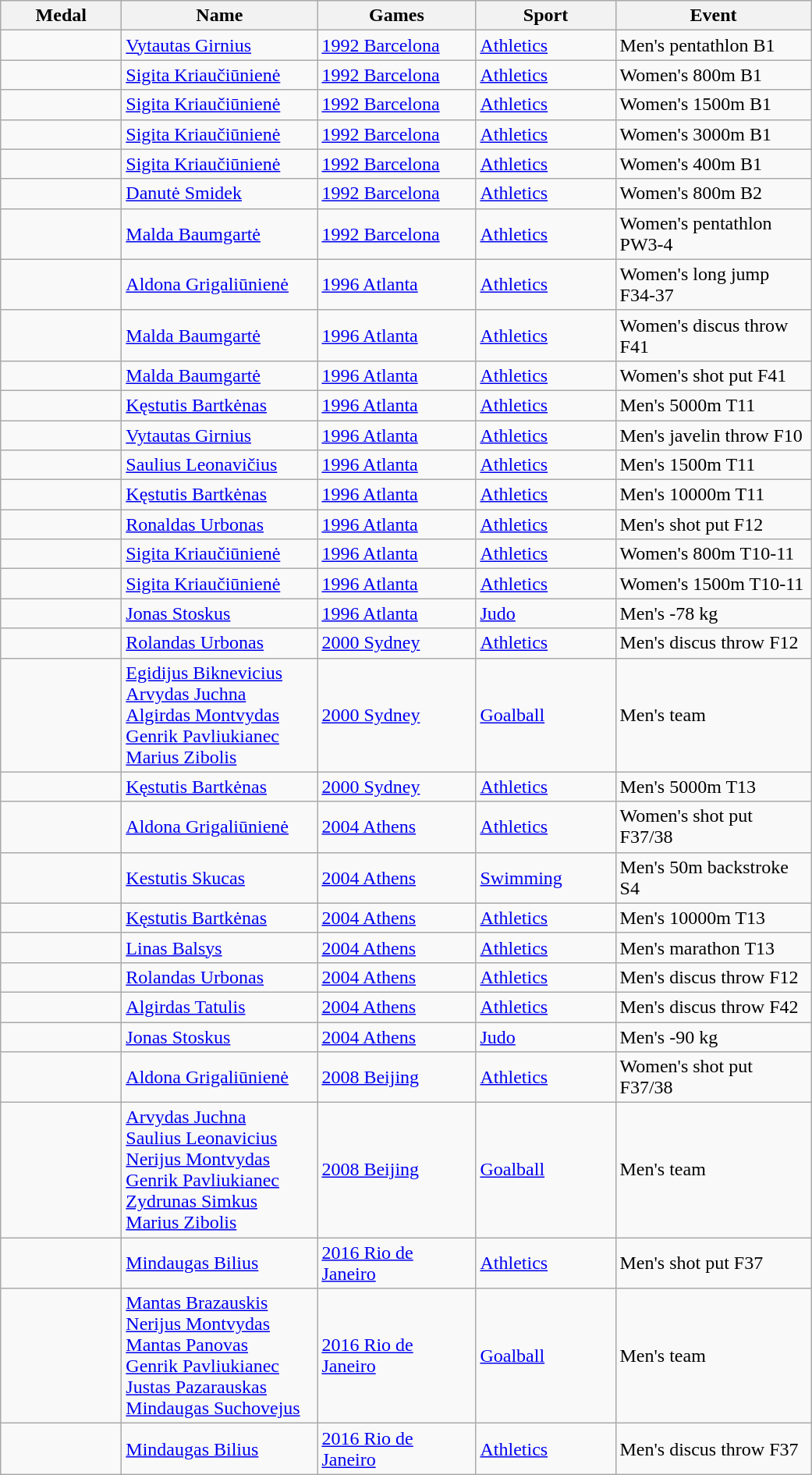<table class="wikitable sortable">
<tr>
<th style="width:6em">Medal</th>
<th style="width:10em">Name</th>
<th style="width:8em">Games</th>
<th style="width:7em">Sport</th>
<th style="width:10em">Event</th>
</tr>
<tr>
<td></td>
<td><a href='#'>Vytautas Girnius</a></td>
<td> <a href='#'>1992 Barcelona</a></td>
<td><a href='#'>Athletics</a></td>
<td>Men's pentathlon B1</td>
</tr>
<tr>
<td></td>
<td><a href='#'>Sigita Kriaučiūnienė</a></td>
<td> <a href='#'>1992 Barcelona</a></td>
<td><a href='#'>Athletics</a></td>
<td>Women's 800m B1</td>
</tr>
<tr>
<td></td>
<td><a href='#'>Sigita Kriaučiūnienė</a></td>
<td> <a href='#'>1992 Barcelona</a></td>
<td><a href='#'>Athletics</a></td>
<td>Women's 1500m B1</td>
</tr>
<tr>
<td></td>
<td><a href='#'>Sigita Kriaučiūnienė</a></td>
<td> <a href='#'>1992 Barcelona</a></td>
<td><a href='#'>Athletics</a></td>
<td>Women's 3000m B1</td>
</tr>
<tr>
<td></td>
<td><a href='#'>Sigita Kriaučiūnienė</a></td>
<td> <a href='#'>1992 Barcelona</a></td>
<td><a href='#'>Athletics</a></td>
<td>Women's 400m B1</td>
</tr>
<tr>
<td></td>
<td><a href='#'>Danutė Smidek</a></td>
<td> <a href='#'>1992 Barcelona</a></td>
<td><a href='#'>Athletics</a></td>
<td>Women's 800m B2</td>
</tr>
<tr>
<td></td>
<td><a href='#'>Malda Baumgartė</a></td>
<td> <a href='#'>1992 Barcelona</a></td>
<td><a href='#'>Athletics</a></td>
<td>Women's pentathlon PW3-4</td>
</tr>
<tr>
<td></td>
<td><a href='#'>Aldona Grigaliūnienė</a></td>
<td> <a href='#'>1996 Atlanta</a></td>
<td><a href='#'>Athletics</a></td>
<td>Women's long jump F34-37</td>
</tr>
<tr>
<td></td>
<td><a href='#'>Malda Baumgartė</a></td>
<td> <a href='#'>1996 Atlanta</a></td>
<td><a href='#'>Athletics</a></td>
<td>Women's discus throw F41</td>
</tr>
<tr>
<td></td>
<td><a href='#'>Malda Baumgartė</a></td>
<td> <a href='#'>1996 Atlanta</a></td>
<td><a href='#'>Athletics</a></td>
<td>Women's shot put F41</td>
</tr>
<tr>
<td></td>
<td><a href='#'>Kęstutis Bartkėnas</a></td>
<td> <a href='#'>1996 Atlanta</a></td>
<td><a href='#'>Athletics</a></td>
<td>Men's 5000m T11</td>
</tr>
<tr>
<td></td>
<td><a href='#'>Vytautas Girnius</a></td>
<td> <a href='#'>1996 Atlanta</a></td>
<td><a href='#'>Athletics</a></td>
<td>Men's javelin throw F10</td>
</tr>
<tr>
<td></td>
<td><a href='#'>Saulius Leonavičius</a></td>
<td> <a href='#'>1996 Atlanta</a></td>
<td><a href='#'>Athletics</a></td>
<td>Men's 1500m T11</td>
</tr>
<tr>
<td></td>
<td><a href='#'>Kęstutis Bartkėnas</a></td>
<td> <a href='#'>1996 Atlanta</a></td>
<td><a href='#'>Athletics</a></td>
<td>Men's 10000m T11</td>
</tr>
<tr>
<td></td>
<td><a href='#'>Ronaldas Urbonas</a></td>
<td> <a href='#'>1996 Atlanta</a></td>
<td><a href='#'>Athletics</a></td>
<td>Men's shot put F12</td>
</tr>
<tr>
<td></td>
<td><a href='#'>Sigita Kriaučiūnienė</a></td>
<td> <a href='#'>1996 Atlanta</a></td>
<td><a href='#'>Athletics</a></td>
<td>Women's 800m T10-11</td>
</tr>
<tr>
<td></td>
<td><a href='#'>Sigita Kriaučiūnienė</a></td>
<td> <a href='#'>1996 Atlanta</a></td>
<td><a href='#'>Athletics</a></td>
<td>Women's 1500m T10-11</td>
</tr>
<tr>
<td></td>
<td><a href='#'>Jonas Stoskus</a></td>
<td> <a href='#'>1996 Atlanta</a></td>
<td><a href='#'>Judo</a></td>
<td>Men's -78 kg</td>
</tr>
<tr>
<td></td>
<td><a href='#'>Rolandas Urbonas</a></td>
<td> <a href='#'>2000 Sydney</a></td>
<td><a href='#'>Athletics</a></td>
<td>Men's discus throw F12</td>
</tr>
<tr>
<td></td>
<td><a href='#'>Egidijus Biknevicius</a><br> <a href='#'>Arvydas Juchna</a><br> <a href='#'>Algirdas Montvydas</a><br> <a href='#'>Genrik Pavliukianec</a><br> <a href='#'>Marius Zibolis</a></td>
<td> <a href='#'>2000 Sydney</a></td>
<td><a href='#'>Goalball</a></td>
<td>Men's team</td>
</tr>
<tr>
<td></td>
<td><a href='#'>Kęstutis Bartkėnas</a></td>
<td> <a href='#'>2000 Sydney</a></td>
<td><a href='#'>Athletics</a></td>
<td>Men's 5000m T13</td>
</tr>
<tr>
<td></td>
<td><a href='#'>Aldona Grigaliūnienė</a></td>
<td> <a href='#'>2004 Athens</a></td>
<td><a href='#'>Athletics</a></td>
<td>Women's shot put F37/38</td>
</tr>
<tr>
<td></td>
<td><a href='#'>Kestutis Skucas</a></td>
<td> <a href='#'>2004 Athens</a></td>
<td><a href='#'>Swimming</a></td>
<td>Men's 50m backstroke S4</td>
</tr>
<tr>
<td></td>
<td><a href='#'>Kęstutis Bartkėnas</a></td>
<td> <a href='#'>2004 Athens</a></td>
<td><a href='#'>Athletics</a></td>
<td>Men's 10000m T13</td>
</tr>
<tr>
<td></td>
<td><a href='#'>Linas Balsys</a></td>
<td> <a href='#'>2004 Athens</a></td>
<td><a href='#'>Athletics</a></td>
<td>Men's marathon T13</td>
</tr>
<tr>
<td></td>
<td><a href='#'>Rolandas Urbonas</a></td>
<td> <a href='#'>2004 Athens</a></td>
<td><a href='#'>Athletics</a></td>
<td>Men's discus throw F12</td>
</tr>
<tr>
<td></td>
<td><a href='#'>Algirdas Tatulis</a></td>
<td> <a href='#'>2004 Athens</a></td>
<td><a href='#'>Athletics</a></td>
<td>Men's discus throw F42</td>
</tr>
<tr>
<td></td>
<td><a href='#'>Jonas Stoskus</a></td>
<td> <a href='#'>2004 Athens</a></td>
<td><a href='#'>Judo</a></td>
<td>Men's -90 kg</td>
</tr>
<tr>
<td></td>
<td><a href='#'>Aldona Grigaliūnienė</a></td>
<td> <a href='#'>2008 Beijing</a></td>
<td><a href='#'>Athletics</a></td>
<td>Women's shot put F37/38</td>
</tr>
<tr>
<td></td>
<td><a href='#'>Arvydas Juchna</a><br> <a href='#'>Saulius Leonavicius</a><br> <a href='#'>Nerijus Montvydas</a><br> <a href='#'>Genrik Pavliukianec</a><br> <a href='#'>Zydrunas Simkus</a><br> <a href='#'>Marius Zibolis</a></td>
<td> <a href='#'>2008 Beijing</a></td>
<td><a href='#'>Goalball</a></td>
<td>Men's team</td>
</tr>
<tr>
<td></td>
<td><a href='#'>Mindaugas Bilius</a></td>
<td> <a href='#'>2016 Rio de Janeiro</a></td>
<td><a href='#'>Athletics</a></td>
<td>Men's shot put F37</td>
</tr>
<tr>
<td></td>
<td><a href='#'>Mantas Brazauskis</a><br> <a href='#'>Nerijus Montvydas</a><br> <a href='#'>Mantas Panovas</a><br> <a href='#'>Genrik Pavliukianec</a><br> <a href='#'>Justas Pazarauskas</a><br> <a href='#'>Mindaugas Suchovejus</a></td>
<td> <a href='#'>2016 Rio de Janeiro</a></td>
<td><a href='#'>Goalball</a></td>
<td>Men's team</td>
</tr>
<tr>
<td></td>
<td><a href='#'>Mindaugas Bilius</a></td>
<td> <a href='#'>2016 Rio de Janeiro</a></td>
<td><a href='#'>Athletics</a></td>
<td>Men's discus throw F37</td>
</tr>
</table>
